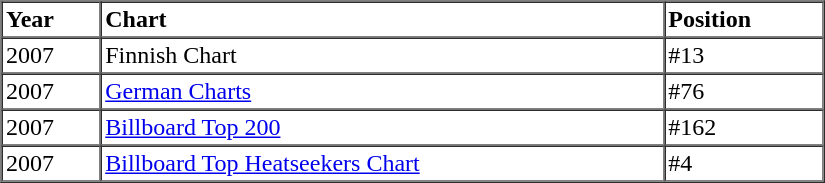<table border=1 cellspacing=0 cellpadding=2 width="550">
<tr>
<th align="left" valign="top">Year</th>
<th align="left" valign="top">Chart</th>
<th align="left" valign="top">Position</th>
</tr>
<tr>
<td align="left" valign="top">2007</td>
<td align="left" valign="top">Finnish Chart</td>
<td align="left" valign="top">#13</td>
</tr>
<tr>
<td align="left" valign="top">2007</td>
<td align="left" valign="top"><a href='#'>German Charts</a></td>
<td align="left" valign="top">#76</td>
</tr>
<tr>
<td align="left" valign="top">2007</td>
<td align="left" valign="top"><a href='#'>Billboard Top 200</a></td>
<td align="left" valign="top">#162</td>
</tr>
<tr>
<td align="left" valign="top">2007</td>
<td align="left" valign="top"><a href='#'>Billboard Top Heatseekers Chart</a></td>
<td align="left" valign="top">#4</td>
</tr>
</table>
